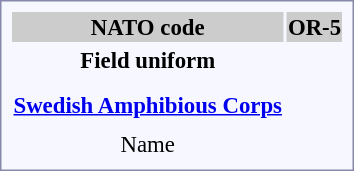<table style="border:1px solid #8888aa; background-color:#f7f8ff; padding:5px; font-size:95%; margin: 0px 12px 12px 0px; text-align:center;">
<tr bgcolor="#CCCCCC">
<th>NATO code</th>
<th>OR-5</th>
</tr>
<tr>
<th>Field uniform</th>
<td></td>
</tr>
<tr>
<td><strong></strong></td>
<td></td>
</tr>
<tr>
<td><strong></strong></td>
<td></td>
</tr>
<tr>
<td><strong> <a href='#'>Swedish Amphibious Corps</a></strong></td>
<td></td>
</tr>
<tr>
<td><strong></strong></td>
<td></td>
</tr>
<tr>
<td>Name</td>
<td></td>
</tr>
</table>
